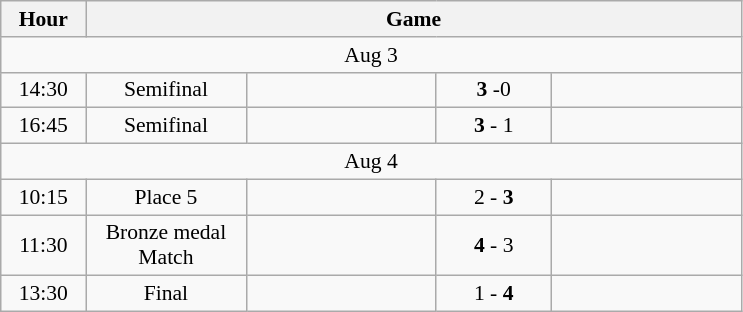<table class="wikitable" style="text-align:center;font-size:90%">
<tr>
<th>Hour</th>
<th colspan=4>Game</th>
</tr>
<tr>
<td colspan=5>Aug 3</td>
</tr>
<tr>
<td width="50px">14:30</td>
<td width="100px">Semifinal</td>
<td align="left" width="120px"><strong></strong></td>
<td width="70px"><strong>3</strong> -0</td>
<td align="right" width="120px"></td>
</tr>
<tr>
<td width="50px">16:45</td>
<td width="100px">Semifinal</td>
<td align="left" width="120px"><strong></strong></td>
<td width="70px"><strong>3</strong> - 1</td>
<td align="right" width="120px"></td>
</tr>
<tr>
<td colspan=5>Aug 4</td>
</tr>
<tr>
<td width="50px">10:15</td>
<td width="100px">Place 5</td>
<td align="left" width="120px"></td>
<td width="70px">2 - <strong>3</strong></td>
<td align="right" width="120px"><strong></strong></td>
</tr>
<tr>
<td width="50px">11:30</td>
<td width="100px">Bronze medal Match</td>
<td align="left" width="120px"><strong></strong></td>
<td width="70px"><strong>4</strong> - 3</td>
<td align="right" width="120px"></td>
</tr>
<tr>
<td width="50px">13:30</td>
<td width="100px">Final</td>
<td align="left" width="120px"></td>
<td width="70px">1 - <strong>4</strong></td>
<td align="right" width="120px"><strong></strong></td>
</tr>
</table>
